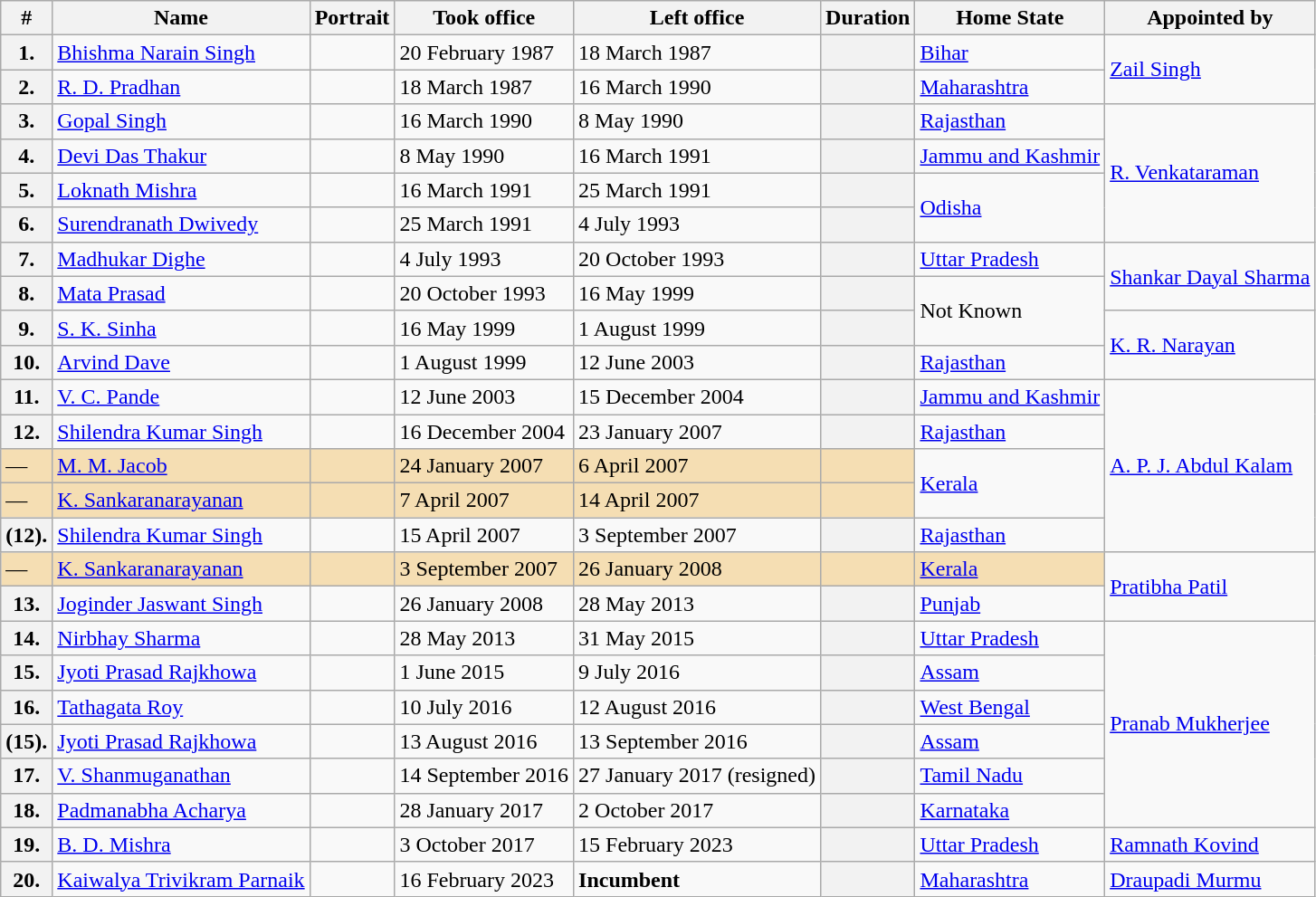<table class="wikitable sortable">
<tr>
<th>#</th>
<th>Name</th>
<th>Portrait</th>
<th>Took office</th>
<th>Left office</th>
<th>Duration</th>
<th>Home State</th>
<th>Appointed by</th>
</tr>
<tr>
<th>1.</th>
<td><a href='#'>Bhishma Narain Singh</a></td>
<td></td>
<td>20 February 1987</td>
<td>18 March 1987</td>
<th></th>
<td><a href='#'>Bihar</a></td>
<td rowspan=2><a href='#'>Zail Singh</a></td>
</tr>
<tr>
<th>2.</th>
<td><a href='#'>R. D. Pradhan</a></td>
<td></td>
<td>18 March 1987</td>
<td>16 March 1990</td>
<th></th>
<td><a href='#'>Maharashtra</a></td>
</tr>
<tr>
<th>3.</th>
<td><a href='#'>Gopal Singh</a></td>
<td></td>
<td>16 March 1990</td>
<td>8 May 1990</td>
<th></th>
<td><a href='#'>Rajasthan</a></td>
<td rowspan=4><a href='#'>R. Venkataraman</a></td>
</tr>
<tr>
<th>4.</th>
<td><a href='#'>Devi Das Thakur</a></td>
<td></td>
<td>8 May 1990</td>
<td>16 March 1991</td>
<th></th>
<td><a href='#'>Jammu and Kashmir</a></td>
</tr>
<tr>
<th>5.</th>
<td><a href='#'>Loknath Mishra</a></td>
<td></td>
<td>16 March 1991</td>
<td>25 March 1991</td>
<th></th>
<td rowspan=2><a href='#'>Odisha</a></td>
</tr>
<tr>
<th>6.</th>
<td><a href='#'>Surendranath Dwivedy</a></td>
<td></td>
<td>25 March 1991</td>
<td>4 July 1993</td>
<th></th>
</tr>
<tr>
<th>7.</th>
<td><a href='#'>Madhukar Dighe</a></td>
<td></td>
<td>4 July 1993</td>
<td>20 October 1993</td>
<th></th>
<td><a href='#'>Uttar Pradesh</a></td>
<td rowspan=2><a href='#'>Shankar Dayal Sharma</a></td>
</tr>
<tr>
<th>8.</th>
<td><a href='#'>Mata Prasad</a></td>
<td></td>
<td>20 October 1993</td>
<td>16 May 1999</td>
<th></th>
<td rowspan=2>Not Known</td>
</tr>
<tr>
<th>9.</th>
<td><a href='#'>S. K. Sinha</a></td>
<td></td>
<td>16 May 1999</td>
<td>1 August 1999</td>
<th></th>
<td rowspan=2><a href='#'>K. R. Narayan</a></td>
</tr>
<tr>
<th>10.</th>
<td><a href='#'>Arvind Dave</a></td>
<td></td>
<td>1 August 1999</td>
<td>12 June 2003</td>
<th></th>
<td><a href='#'>Rajasthan</a></td>
</tr>
<tr>
<th>11.</th>
<td><a href='#'>V. C. Pande</a></td>
<td></td>
<td>12 June 2003</td>
<td>15 December 2004</td>
<th></th>
<td><a href='#'>Jammu and Kashmir</a></td>
<td rowspan=5><a href='#'>A. P. J. Abdul Kalam</a></td>
</tr>
<tr>
<th>12.</th>
<td><a href='#'>Shilendra Kumar Singh</a></td>
<td></td>
<td>16 December 2004</td>
<td>23 January 2007</td>
<th></th>
<td><a href='#'>Rajasthan</a></td>
</tr>
<tr>
<td bgcolor=wheat>—</td>
<td bgcolor=wheat><a href='#'>M. M. Jacob</a></td>
<td bgcolor=wheat></td>
<td bgcolor=wheat>24 January 2007</td>
<td bgcolor=wheat>6 April 2007</td>
<td bgcolor=wheat></td>
<td rowspan=2><a href='#'>Kerala</a></td>
</tr>
<tr>
<td bgcolor=wheat>—</td>
<td bgcolor=wheat><a href='#'>K. Sankaranarayanan</a></td>
<td bgcolor=wheat></td>
<td bgcolor=wheat>7 April 2007</td>
<td bgcolor=wheat>14 April 2007</td>
<td bgcolor=wheat></td>
</tr>
<tr>
<th>(12).</th>
<td><a href='#'>Shilendra Kumar Singh</a></td>
<td></td>
<td>15 April 2007</td>
<td>3 September 2007</td>
<th></th>
<td><a href='#'>Rajasthan</a></td>
</tr>
<tr>
<td bgcolor=wheat>—</td>
<td bgcolor=wheat><a href='#'>K. Sankaranarayanan</a></td>
<td bgcolor=wheat></td>
<td bgcolor=wheat>3 September 2007</td>
<td bgcolor=wheat>26 January 2008</td>
<td bgcolor=wheat></td>
<td bgcolor=wheat><a href='#'>Kerala</a></td>
<td rowspan=2><a href='#'>Pratibha Patil</a></td>
</tr>
<tr>
<th>13.</th>
<td><a href='#'>Joginder Jaswant Singh</a></td>
<td></td>
<td>26 January 2008</td>
<td>28 May 2013</td>
<th></th>
<td><a href='#'>Punjab</a></td>
</tr>
<tr>
<th>14.</th>
<td><a href='#'>Nirbhay Sharma</a></td>
<td></td>
<td>28 May 2013</td>
<td>31 May 2015</td>
<th></th>
<td><a href='#'>Uttar Pradesh</a></td>
<td rowspan=6><a href='#'>Pranab Mukherjee</a></td>
</tr>
<tr>
<th>15.</th>
<td><a href='#'>Jyoti Prasad Rajkhowa</a></td>
<td></td>
<td>1 June 2015</td>
<td>9 July 2016</td>
<th></th>
<td><a href='#'>Assam</a></td>
</tr>
<tr>
<th>16.</th>
<td><a href='#'>Tathagata Roy</a></td>
<td></td>
<td>10 July 2016</td>
<td>12 August 2016</td>
<th></th>
<td><a href='#'>West Bengal</a></td>
</tr>
<tr>
<th>(15).</th>
<td><a href='#'>Jyoti Prasad Rajkhowa</a></td>
<td> </td>
<td>13 August 2016</td>
<td>13 September 2016</td>
<th></th>
<td><a href='#'>Assam</a></td>
</tr>
<tr>
<th>17.</th>
<td><a href='#'>V. Shanmuganathan</a></td>
<td></td>
<td>14 September 2016</td>
<td>27 January 2017 (resigned)</td>
<th></th>
<td><a href='#'>Tamil Nadu</a></td>
</tr>
<tr>
<th>18.</th>
<td><a href='#'>Padmanabha Acharya</a></td>
<td></td>
<td>28 January 2017</td>
<td>2 October 2017</td>
<th></th>
<td><a href='#'>Karnataka</a></td>
</tr>
<tr>
<th>19.</th>
<td><a href='#'>B. D. Mishra</a></td>
<td></td>
<td>3 October 2017</td>
<td>15 February 2023</td>
<th></th>
<td><a href='#'>Uttar Pradesh</a></td>
<td><a href='#'>Ramnath Kovind</a></td>
</tr>
<tr>
<th>20.</th>
<td><a href='#'>Kaiwalya Trivikram Parnaik</a></td>
<td></td>
<td>16 February 2023</td>
<td><strong>Incumbent</strong></td>
<th></th>
<td><a href='#'>Maharashtra</a></td>
<td><a href='#'>Draupadi Murmu</a></td>
</tr>
</table>
